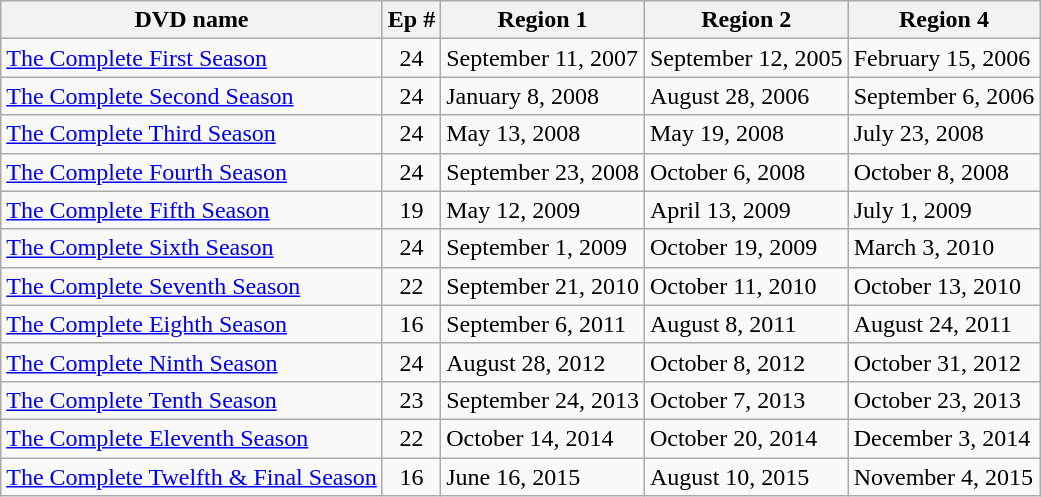<table class="wikitable">
<tr>
<th>DVD name</th>
<th>Ep #</th>
<th>Region 1</th>
<th>Region 2</th>
<th>Region 4</th>
</tr>
<tr>
<td><a href='#'>The Complete First Season</a></td>
<td style="text-align:center;">24</td>
<td>September 11, 2007</td>
<td>September 12, 2005</td>
<td>February 15, 2006</td>
</tr>
<tr>
<td><a href='#'>The Complete Second Season</a></td>
<td style="text-align:center;">24</td>
<td>January 8, 2008</td>
<td>August 28, 2006</td>
<td>September 6, 2006</td>
</tr>
<tr>
<td><a href='#'>The Complete Third Season</a></td>
<td style="text-align:center;">24</td>
<td>May 13, 2008</td>
<td>May 19, 2008</td>
<td>July 23, 2008</td>
</tr>
<tr>
<td><a href='#'>The Complete Fourth Season</a></td>
<td style="text-align:center;">24</td>
<td>September 23, 2008</td>
<td>October 6, 2008</td>
<td>October 8, 2008</td>
</tr>
<tr>
<td><a href='#'>The Complete Fifth Season</a></td>
<td style="text-align:center;">19</td>
<td>May 12, 2009</td>
<td>April 13, 2009</td>
<td>July 1, 2009</td>
</tr>
<tr>
<td><a href='#'>The Complete Sixth Season</a></td>
<td style="text-align:center;">24</td>
<td>September 1, 2009</td>
<td>October 19, 2009</td>
<td>March 3, 2010</td>
</tr>
<tr>
<td><a href='#'>The Complete Seventh Season</a></td>
<td style="text-align:center;">22</td>
<td>September 21, 2010</td>
<td>October 11, 2010</td>
<td>October 13, 2010</td>
</tr>
<tr>
<td><a href='#'>The Complete Eighth Season</a></td>
<td style="text-align:center;">16</td>
<td>September 6, 2011</td>
<td>August 8, 2011</td>
<td>August 24, 2011</td>
</tr>
<tr>
<td><a href='#'>The Complete Ninth Season</a></td>
<td style="text-align:center;">24</td>
<td>August 28, 2012</td>
<td>October 8, 2012</td>
<td>October 31, 2012</td>
</tr>
<tr>
<td><a href='#'>The Complete Tenth Season</a></td>
<td style="text-align:center;">23</td>
<td>September 24, 2013</td>
<td>October 7, 2013</td>
<td>October 23, 2013</td>
</tr>
<tr>
<td><a href='#'>The Complete Eleventh Season</a></td>
<td style="text-align:center;">22</td>
<td>October 14, 2014</td>
<td>October 20, 2014</td>
<td>December 3, 2014</td>
</tr>
<tr>
<td><a href='#'>The Complete Twelfth & Final Season</a></td>
<td style="text-align:center;">16</td>
<td>June 16, 2015</td>
<td>August 10, 2015</td>
<td>November 4, 2015</td>
</tr>
</table>
